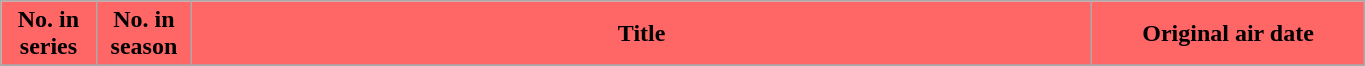<table class="wikitable plainrowheaders" style="width:72%;">
<tr>
<th scope="col" style="background-color: #FF6666; color: #000000;" width=7%>No. in<br>series</th>
<th scope="col" style="background-color: #FF6666; color: #000000;" width=7%>No. in<br>season</th>
<th scope="col" style="background-color: #FF6666; color: #000000;">Title</th>
<th scope="col" style="background-color: #FF6666; color: #000000;" width=20%>Original air date</th>
</tr>
<tr>
</tr>
</table>
